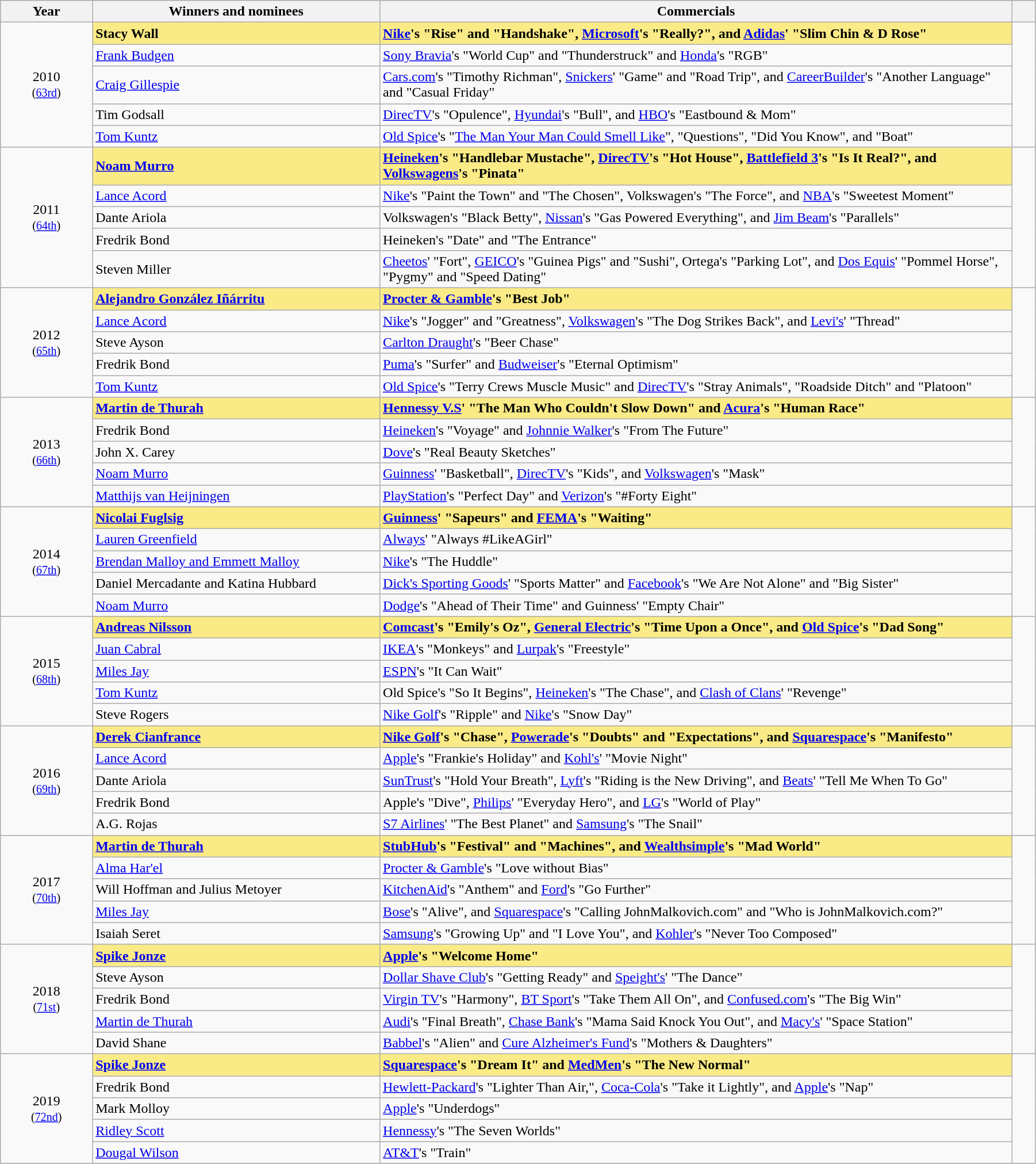<table class="wikitable" width="95%" cellpadding="5">
<tr>
<th width="8%">Year</th>
<th width="25%">Winners and nominees</th>
<th width="55%">Commercials</th>
<th width="2%"></th>
</tr>
<tr>
<td rowspan="5" style="text-align:center;">2010<br><small>(<a href='#'>63rd</a>)</small></td>
<td style="background:#FAEB86;"><strong>Stacy Wall</strong></td>
<td style="background:#FAEB86;"><strong><a href='#'>Nike</a>'s "Rise" and "Handshake", <a href='#'>Microsoft</a>'s "Really?", and <a href='#'>Adidas</a>' "Slim Chin & D Rose"</strong></td>
<td rowspan="5" style="text-align:center;"></td>
</tr>
<tr>
<td><a href='#'>Frank Budgen</a></td>
<td><a href='#'>Sony Bravia</a>'s "World Cup" and "Thunderstruck" and <a href='#'>Honda</a>'s "RGB"</td>
</tr>
<tr>
<td><a href='#'>Craig Gillespie</a></td>
<td><a href='#'>Cars.com</a>'s "Timothy Richman", <a href='#'>Snickers</a>' "Game" and "Road Trip", and <a href='#'>CareerBuilder</a>'s "Another Language" and "Casual Friday"</td>
</tr>
<tr>
<td>Tim Godsall</td>
<td><a href='#'>DirecTV</a>'s "Opulence", <a href='#'>Hyundai</a>'s "Bull", and <a href='#'>HBO</a>'s "Eastbound & Mom"</td>
</tr>
<tr>
<td><a href='#'>Tom Kuntz</a></td>
<td><a href='#'>Old Spice</a>'s "<a href='#'>The Man Your Man Could Smell Like</a>", "Questions", "Did You Know", and "Boat"</td>
</tr>
<tr>
<td rowspan="5" style="text-align:center;">2011<br><small>(<a href='#'>64th</a>)</small></td>
<td style="background:#FAEB86;"><strong><a href='#'>Noam Murro</a></strong></td>
<td style="background:#FAEB86;"><strong><a href='#'>Heineken</a>'s "Handlebar Mustache", <a href='#'>DirecTV</a>'s "Hot House", <a href='#'>Battlefield 3</a>'s "Is It Real?", and <a href='#'>Volkswagens</a>'s "Pinata"</strong></td>
<td rowspan="5" style="text-align:center;"></td>
</tr>
<tr>
<td><a href='#'>Lance Acord</a></td>
<td><a href='#'>Nike</a>'s "Paint the Town" and "The Chosen", Volkswagen's "The Force", and <a href='#'>NBA</a>'s "Sweetest Moment"</td>
</tr>
<tr>
<td>Dante Ariola</td>
<td>Volkswagen's "Black Betty", <a href='#'>Nissan</a>'s "Gas Powered Everything", and <a href='#'>Jim Beam</a>'s "Parallels"</td>
</tr>
<tr>
<td>Fredrik Bond</td>
<td>Heineken's "Date" and "The Entrance"</td>
</tr>
<tr>
<td>Steven Miller</td>
<td><a href='#'>Cheetos</a>' "Fort", <a href='#'>GEICO</a>'s "Guinea Pigs" and "Sushi", Ortega's "Parking Lot", and <a href='#'>Dos Equis</a>' "Pommel Horse", "Pygmy" and "Speed Dating"</td>
</tr>
<tr>
<td rowspan="5" style="text-align:center;">2012<br><small>(<a href='#'>65th</a>)</small></td>
<td style="background:#FAEB86;"><strong><a href='#'>Alejandro González Iñárritu</a></strong></td>
<td style="background:#FAEB86;"><strong><a href='#'>Procter & Gamble</a>'s "Best Job"</strong></td>
<td rowspan="5" style="text-align:center;"></td>
</tr>
<tr>
<td><a href='#'>Lance Acord</a></td>
<td><a href='#'>Nike</a>'s "Jogger" and "Greatness", <a href='#'>Volkswagen</a>'s "The Dog Strikes Back", and <a href='#'>Levi's</a>' "Thread"</td>
</tr>
<tr>
<td>Steve Ayson</td>
<td><a href='#'>Carlton Draught</a>'s "Beer Chase"</td>
</tr>
<tr>
<td>Fredrik Bond</td>
<td><a href='#'>Puma</a>'s "Surfer" and <a href='#'>Budweiser</a>'s "Eternal Optimism"</td>
</tr>
<tr>
<td><a href='#'>Tom Kuntz</a></td>
<td><a href='#'>Old Spice</a>'s "Terry Crews Muscle Music" and <a href='#'>DirecTV</a>'s "Stray Animals", "Roadside Ditch" and "Platoon"</td>
</tr>
<tr>
<td rowspan="5" style="text-align:center;">2013<br><small>(<a href='#'>66th</a>)</small></td>
<td style="background:#FAEB86;"><strong><a href='#'>Martin de Thurah</a></strong></td>
<td style="background:#FAEB86;"><strong><a href='#'>Hennessy V.S</a>' "The Man Who Couldn't Slow Down" and <a href='#'>Acura</a>'s "Human Race"</strong></td>
<td rowspan="5" style="text-align:center;"></td>
</tr>
<tr>
<td>Fredrik Bond</td>
<td><a href='#'>Heineken</a>'s "Voyage" and <a href='#'>Johnnie Walker</a>'s "From The Future"</td>
</tr>
<tr>
<td>John X. Carey</td>
<td><a href='#'>Dove</a>'s "Real Beauty Sketches"</td>
</tr>
<tr>
<td><a href='#'>Noam Murro</a></td>
<td><a href='#'>Guinness</a>' "Basketball", <a href='#'>DirecTV</a>'s "Kids", and <a href='#'>Volkswagen</a>'s "Mask"</td>
</tr>
<tr>
<td><a href='#'>Matthijs van Heijningen</a></td>
<td><a href='#'>PlayStation</a>'s "Perfect Day" and <a href='#'>Verizon</a>'s "#Forty Eight"</td>
</tr>
<tr>
<td rowspan="5" style="text-align:center;">2014<br><small>(<a href='#'>67th</a>)</small></td>
<td style="background:#FAEB86;"><strong><a href='#'>Nicolai Fuglsig</a></strong></td>
<td style="background:#FAEB86;"><strong><a href='#'>Guinness</a>' "Sapeurs" and <a href='#'>FEMA</a>'s "Waiting"</strong></td>
<td rowspan="5" style="text-align:center;"></td>
</tr>
<tr>
<td><a href='#'>Lauren Greenfield</a></td>
<td><a href='#'>Always</a>' "Always #LikeAGirl"</td>
</tr>
<tr>
<td><a href='#'>Brendan Malloy and Emmett Malloy</a></td>
<td><a href='#'>Nike</a>'s "The Huddle"</td>
</tr>
<tr>
<td>Daniel Mercadante and Katina Hubbard</td>
<td><a href='#'>Dick's Sporting Goods</a>' "Sports Matter" and <a href='#'>Facebook</a>'s "We Are Not Alone" and "Big Sister"</td>
</tr>
<tr>
<td><a href='#'>Noam Murro</a></td>
<td><a href='#'>Dodge</a>'s "Ahead of Their Time" and Guinness' "Empty Chair"</td>
</tr>
<tr>
<td rowspan="5" style="text-align:center;">2015<br><small>(<a href='#'>68th</a>)</small></td>
<td style="background:#FAEB86;"><strong><a href='#'>Andreas Nilsson</a></strong></td>
<td style="background:#FAEB86;"><strong><a href='#'>Comcast</a>'s "Emily's Oz", <a href='#'>General Electric</a>'s "Time Upon a Once", and <a href='#'>Old Spice</a>'s "Dad Song"</strong></td>
<td rowspan="5" style="text-align:center;"></td>
</tr>
<tr>
<td><a href='#'>Juan Cabral</a></td>
<td><a href='#'>IKEA</a>'s "Monkeys" and <a href='#'>Lurpak</a>'s "Freestyle"</td>
</tr>
<tr>
<td><a href='#'>Miles Jay</a></td>
<td><a href='#'>ESPN</a>'s "It Can Wait"</td>
</tr>
<tr>
<td><a href='#'>Tom Kuntz</a></td>
<td>Old Spice's "So It Begins", <a href='#'>Heineken</a>'s "The Chase", and <a href='#'>Clash of Clans</a>' "Revenge"</td>
</tr>
<tr>
<td>Steve Rogers</td>
<td><a href='#'>Nike Golf</a>'s "Ripple" and <a href='#'>Nike</a>'s "Snow Day"</td>
</tr>
<tr>
<td rowspan="5" style="text-align:center;">2016<br><small>(<a href='#'>69th</a>)</small></td>
<td style="background:#FAEB86;"><strong><a href='#'>Derek Cianfrance</a></strong></td>
<td style="background:#FAEB86;"><strong><a href='#'>Nike Golf</a>'s "Chase", <a href='#'>Powerade</a>'s "Doubts" and "Expectations", and <a href='#'>Squarespace</a>'s "Manifesto"</strong></td>
<td rowspan="5" style="text-align:center;"></td>
</tr>
<tr>
<td><a href='#'>Lance Acord</a></td>
<td><a href='#'>Apple</a>'s "Frankie's Holiday" and <a href='#'>Kohl's</a>' "Movie Night"</td>
</tr>
<tr>
<td>Dante Ariola</td>
<td><a href='#'>SunTrust</a>'s "Hold Your Breath", <a href='#'>Lyft</a>'s "Riding is the New Driving", and <a href='#'>Beats</a>' "Tell Me When To Go"</td>
</tr>
<tr>
<td>Fredrik Bond</td>
<td>Apple's "Dive", <a href='#'>Philips</a>' "Everyday Hero", and <a href='#'>LG</a>'s "World of Play"</td>
</tr>
<tr>
<td>A.G. Rojas</td>
<td><a href='#'>S7 Airlines</a>' "The Best Planet" and <a href='#'>Samsung</a>'s "The Snail"</td>
</tr>
<tr>
<td rowspan="5" style="text-align:center;">2017<br><small>(<a href='#'>70th</a>)</small></td>
<td style="background:#FAEB86;"><strong><a href='#'>Martin de Thurah</a></strong></td>
<td style="background:#FAEB86;"><strong><a href='#'>StubHub</a>'s "Festival" and "Machines", and <a href='#'>Wealthsimple</a>'s "Mad World"</strong></td>
<td rowspan="5" style="text-align:center;"></td>
</tr>
<tr>
<td><a href='#'>Alma Har'el</a></td>
<td><a href='#'>Procter & Gamble</a>'s "Love without Bias"</td>
</tr>
<tr>
<td>Will Hoffman and Julius Metoyer</td>
<td><a href='#'>KitchenAid</a>'s "Anthem" and <a href='#'>Ford</a>'s "Go Further"</td>
</tr>
<tr>
<td><a href='#'>Miles Jay</a></td>
<td><a href='#'>Bose</a>'s "Alive", and <a href='#'>Squarespace</a>'s "Calling JohnMalkovich.com" and "Who is JohnMalkovich.com?"</td>
</tr>
<tr>
<td>Isaiah Seret</td>
<td><a href='#'>Samsung</a>'s "Growing Up" and "I Love You", and <a href='#'>Kohler</a>'s "Never Too Composed"</td>
</tr>
<tr>
<td rowspan="5" style="text-align:center;">2018<br><small>(<a href='#'>71st</a>)</small></td>
<td style="background:#FAEB86;"><strong><a href='#'>Spike Jonze</a></strong></td>
<td style="background:#FAEB86;"><strong><a href='#'>Apple</a>'s "Welcome Home"</strong></td>
<td rowspan="5" style="text-align:center;"></td>
</tr>
<tr>
<td>Steve Ayson</td>
<td><a href='#'>Dollar Shave Club</a>'s "Getting Ready" and <a href='#'>Speight's</a>' "The Dance"</td>
</tr>
<tr>
<td>Fredrik Bond</td>
<td><a href='#'>Virgin TV</a>'s "Harmony", <a href='#'>BT Sport</a>'s "Take Them All On", and <a href='#'>Confused.com</a>'s "The Big Win"</td>
</tr>
<tr>
<td><a href='#'>Martin de Thurah</a></td>
<td><a href='#'>Audi</a>'s "Final Breath", <a href='#'>Chase Bank</a>'s "Mama Said Knock You Out", and <a href='#'>Macy's</a>' "Space Station"</td>
</tr>
<tr>
<td>David Shane</td>
<td><a href='#'>Babbel</a>'s "Alien" and <a href='#'>Cure Alzheimer's Fund</a>'s "Mothers & Daughters"</td>
</tr>
<tr>
<td rowspan="5" style="text-align:center;">2019<br><small>(<a href='#'>72nd</a>)</small></td>
<td style="background:#FAEB86;"><strong><a href='#'>Spike Jonze</a></strong></td>
<td style="background:#FAEB86;"><strong><a href='#'>Squarespace</a>'s "Dream It" and <a href='#'>MedMen</a>'s "The New Normal"</strong></td>
<td rowspan="5" style="text-align:center;"></td>
</tr>
<tr>
<td>Fredrik Bond</td>
<td><a href='#'>Hewlett-Packard</a>'s "Lighter Than Air,", <a href='#'>Coca-Cola</a>'s "Take it Lightly", and <a href='#'>Apple</a>'s "Nap"</td>
</tr>
<tr>
<td>Mark Molloy</td>
<td><a href='#'>Apple</a>'s "Underdogs"</td>
</tr>
<tr>
<td><a href='#'>Ridley Scott</a></td>
<td><a href='#'>Hennessy</a>'s "The Seven Worlds"</td>
</tr>
<tr>
<td><a href='#'>Dougal Wilson</a></td>
<td><a href='#'>AT&T</a>'s "Train"</td>
</tr>
</table>
